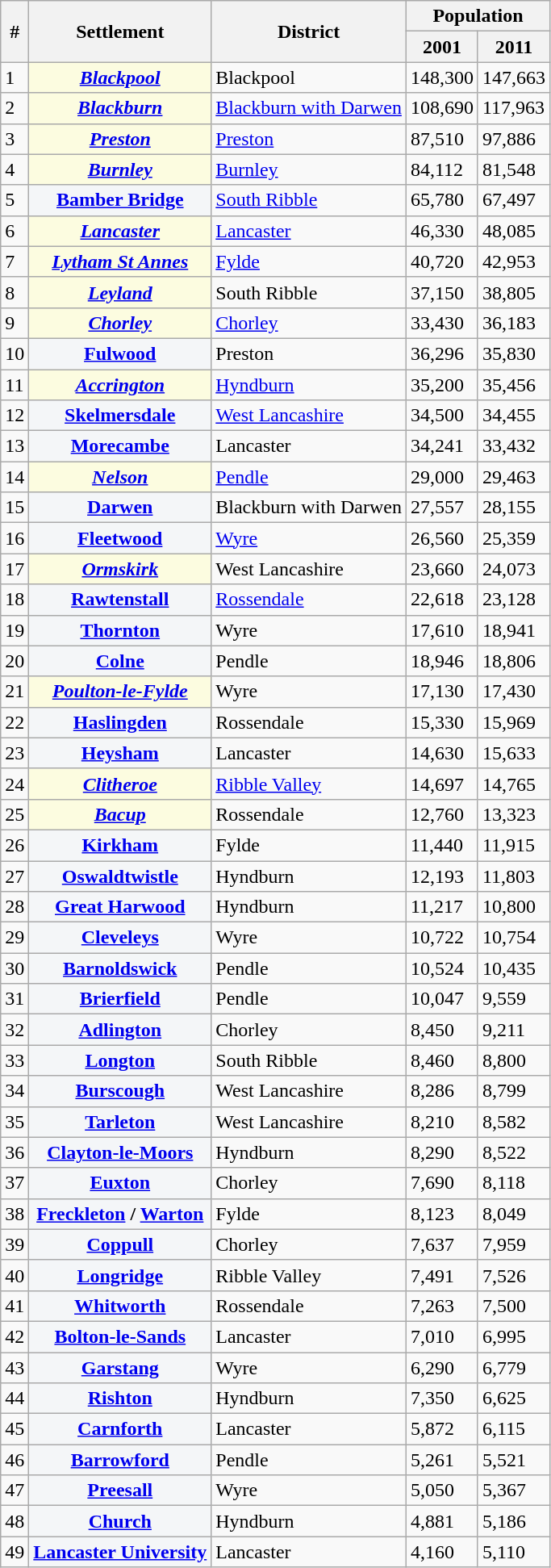<table class="wikitable sortable plainrowheaders">
<tr>
<th scope="col" rowspan="2">#</th>
<th scope="col" rowspan="2">Settlement</th>
<th scope="col" rowspan="2">District</th>
<th scope="col" colspan="2">Population<strong></strong></th>
</tr>
<tr>
<th>2001</th>
<th>2011</th>
</tr>
<tr>
<td>1</td>
<th scope=row style="background: #FCFCE0;"><em><a href='#'>Blackpool</a></em></th>
<td>Blackpool</td>
<td>148,300</td>
<td>147,663</td>
</tr>
<tr>
<td>2</td>
<th scope=row style="background: #FCFCE0;"><em><a href='#'>Blackburn</a></em></th>
<td><a href='#'>Blackburn with Darwen</a></td>
<td>108,690</td>
<td>117,963</td>
</tr>
<tr>
<td>3</td>
<th scope=row style="background: #FCFCE0;"><em><a href='#'>Preston</a></em></th>
<td><a href='#'>Preston</a></td>
<td>87,510</td>
<td>97,886</td>
</tr>
<tr>
<td>4</td>
<th scope=row style="background: #FCFCE0;"><em><a href='#'>Burnley</a></em></th>
<td><a href='#'>Burnley</a></td>
<td>84,112</td>
<td>81,548</td>
</tr>
<tr>
<td>5</td>
<th scope=row style="background: #F4F6F8;"><a href='#'>Bamber Bridge</a></th>
<td><a href='#'>South Ribble</a></td>
<td>65,780</td>
<td>67,497</td>
</tr>
<tr>
<td>6</td>
<th scope=row style="background: #FCFCE0;"><em><a href='#'>Lancaster</a></em></th>
<td><a href='#'>Lancaster</a></td>
<td>46,330</td>
<td>48,085</td>
</tr>
<tr>
<td>7</td>
<th scope=row style="background: #FCFCE0;"><em><a href='#'>Lytham St Annes</a></em></th>
<td><a href='#'>Fylde</a></td>
<td>40,720</td>
<td>42,953</td>
</tr>
<tr>
<td>8</td>
<th scope=row style="background: #FCFCE0;"><em><a href='#'>Leyland</a></em></th>
<td>South Ribble</td>
<td>37,150</td>
<td>38,805</td>
</tr>
<tr>
<td>9</td>
<th scope=row style="background: #FCFCE0;"><em><a href='#'>Chorley</a></em></th>
<td><a href='#'>Chorley</a></td>
<td>33,430</td>
<td>36,183</td>
</tr>
<tr>
<td>10</td>
<th scope=row style="background: #F4F6F8;"><a href='#'>Fulwood</a></th>
<td>Preston</td>
<td>36,296</td>
<td>35,830</td>
</tr>
<tr>
<td>11</td>
<th scope=row style="background: #FCFCE0;"><em><a href='#'>Accrington</a></em></th>
<td><a href='#'>Hyndburn</a></td>
<td>35,200</td>
<td>35,456</td>
</tr>
<tr>
<td>12</td>
<th scope=row style="background: #F4F6F8;"><a href='#'>Skelmersdale</a></th>
<td><a href='#'>West Lancashire</a></td>
<td>34,500</td>
<td>34,455</td>
</tr>
<tr>
<td>13</td>
<th scope=row style="background: #F4F6F8;"><a href='#'>Morecambe</a></th>
<td>Lancaster</td>
<td>34,241</td>
<td>33,432</td>
</tr>
<tr>
<td>14</td>
<th scope=row style="background: #FCFCE0;"><em><a href='#'>Nelson</a></em></th>
<td><a href='#'>Pendle</a></td>
<td>29,000</td>
<td>29,463</td>
</tr>
<tr>
<td>15</td>
<th scope=row style="background: #F4F6F8;"><a href='#'>Darwen</a></th>
<td>Blackburn with Darwen</td>
<td>27,557</td>
<td>28,155</td>
</tr>
<tr>
<td>16</td>
<th scope=row style="background: #F4F6F8;"><a href='#'>Fleetwood</a></th>
<td><a href='#'>Wyre</a></td>
<td>26,560</td>
<td>25,359</td>
</tr>
<tr>
<td>17</td>
<th scope=row style="background: #FCFCE0;"><em><a href='#'>Ormskirk</a></em></th>
<td>West Lancashire</td>
<td>23,660</td>
<td>24,073</td>
</tr>
<tr>
<td>18</td>
<th scope=row style="background: #F4F6F8;"><a href='#'>Rawtenstall</a></th>
<td><a href='#'>Rossendale</a></td>
<td>22,618</td>
<td>23,128</td>
</tr>
<tr>
<td>19</td>
<th scope=row style="background: #F4F6F8;"><a href='#'>Thornton</a></th>
<td>Wyre</td>
<td>17,610</td>
<td>18,941</td>
</tr>
<tr>
<td>20</td>
<th scope=row style="background: #F4F6F8;"><a href='#'>Colne</a></th>
<td>Pendle</td>
<td>18,946</td>
<td>18,806</td>
</tr>
<tr>
<td>21</td>
<th scope=row style="background: #FCFCE0;"><em><a href='#'>Poulton-le-Fylde</a></em></th>
<td>Wyre</td>
<td>17,130</td>
<td>17,430</td>
</tr>
<tr>
<td>22</td>
<th scope=row style="background: #F4F6F8;"><a href='#'>Haslingden</a></th>
<td>Rossendale</td>
<td>15,330</td>
<td>15,969</td>
</tr>
<tr>
<td>23</td>
<th scope=row style="background: #F4F6F8;"><a href='#'>Heysham</a></th>
<td>Lancaster</td>
<td>14,630</td>
<td>15,633</td>
</tr>
<tr>
<td>24</td>
<th scope=row style="background: #FCFCE0;"><em><a href='#'>Clitheroe</a></em></th>
<td><a href='#'>Ribble Valley</a></td>
<td>14,697</td>
<td>14,765</td>
</tr>
<tr>
<td>25</td>
<th scope=row style="background: #FCFCE0;"><em><a href='#'>Bacup</a></em></th>
<td>Rossendale</td>
<td>12,760</td>
<td>13,323</td>
</tr>
<tr>
<td>26</td>
<th scope=row style="background: #F4F6F8;"><a href='#'>Kirkham</a></th>
<td>Fylde</td>
<td>11,440</td>
<td>11,915</td>
</tr>
<tr>
<td>27</td>
<th scope=row style="background: #F4F6F8;"><a href='#'>Oswaldtwistle</a></th>
<td>Hyndburn</td>
<td>12,193</td>
<td>11,803</td>
</tr>
<tr>
<td>28</td>
<th scope=row style="background: #F4F6F8;"><a href='#'>Great Harwood</a></th>
<td>Hyndburn</td>
<td>11,217</td>
<td>10,800</td>
</tr>
<tr>
<td>29</td>
<th scope=row style="background: #F4F6F8;"><a href='#'>Cleveleys</a></th>
<td>Wyre</td>
<td>10,722</td>
<td>10,754</td>
</tr>
<tr>
<td>30</td>
<th scope=row style="background: #F4F6F8;"><a href='#'>Barnoldswick</a></th>
<td>Pendle</td>
<td>10,524</td>
<td>10,435</td>
</tr>
<tr>
<td>31</td>
<th scope=row style="background: #F4F6F8;"><a href='#'>Brierfield</a></th>
<td>Pendle</td>
<td>10,047</td>
<td>9,559</td>
</tr>
<tr>
<td>32</td>
<th scope=row style="background: #F4F6F8;"><a href='#'>Adlington</a></th>
<td>Chorley</td>
<td>8,450</td>
<td>9,211</td>
</tr>
<tr>
<td>33</td>
<th scope=row style="background: #F4F6F8;"><a href='#'>Longton</a></th>
<td>South Ribble</td>
<td>8,460</td>
<td>8,800</td>
</tr>
<tr>
<td>34</td>
<th scope=row style="background: #F4F6F8;"><a href='#'>Burscough</a></th>
<td>West Lancashire</td>
<td>8,286</td>
<td>8,799</td>
</tr>
<tr>
<td>35</td>
<th scope=row style="background: #F4F6F8;"><a href='#'>Tarleton</a></th>
<td>West Lancashire</td>
<td>8,210</td>
<td>8,582</td>
</tr>
<tr>
<td>36</td>
<th scope=row style="background: #F4F6F8;"><a href='#'>Clayton-le-Moors</a></th>
<td>Hyndburn</td>
<td>8,290</td>
<td>8,522</td>
</tr>
<tr>
<td>37</td>
<th scope=row style="background: #F4F6F8;"><a href='#'>Euxton</a></th>
<td>Chorley</td>
<td>7,690</td>
<td>8,118</td>
</tr>
<tr>
<td>38</td>
<th scope=row style="background: #F4F6F8;"><a href='#'>Freckleton</a> / <a href='#'>Warton</a></th>
<td>Fylde</td>
<td>8,123</td>
<td>8,049</td>
</tr>
<tr>
<td>39</td>
<th scope=row style="background: #F4F6F8;"><a href='#'>Coppull</a></th>
<td>Chorley</td>
<td>7,637</td>
<td>7,959</td>
</tr>
<tr>
<td>40</td>
<th scope=row style="background: #F4F6F8;"><a href='#'>Longridge</a></th>
<td>Ribble Valley</td>
<td>7,491</td>
<td>7,526</td>
</tr>
<tr>
<td>41</td>
<th scope=row style="background: #F4F6F8;"><a href='#'>Whitworth</a></th>
<td>Rossendale</td>
<td>7,263</td>
<td>7,500</td>
</tr>
<tr>
<td>42</td>
<th scope=row style="background: #F4F6F8;"><a href='#'>Bolton-le-Sands</a></th>
<td>Lancaster</td>
<td>7,010</td>
<td>6,995</td>
</tr>
<tr>
<td>43</td>
<th scope=row style="background: #F4F6F8;"><a href='#'>Garstang</a></th>
<td>Wyre</td>
<td>6,290</td>
<td>6,779</td>
</tr>
<tr>
<td>44</td>
<th scope=row style="background: #F4F6F8;"><a href='#'>Rishton</a></th>
<td>Hyndburn</td>
<td>7,350</td>
<td>6,625</td>
</tr>
<tr>
<td>45</td>
<th scope=row style="background: #F4F6F8;"><a href='#'>Carnforth</a></th>
<td>Lancaster</td>
<td>5,872</td>
<td>6,115</td>
</tr>
<tr>
<td>46</td>
<th scope=row style="background: #F4F6F8;"><a href='#'>Barrowford</a></th>
<td>Pendle</td>
<td>5,261</td>
<td>5,521</td>
</tr>
<tr>
<td>47</td>
<th scope=row style="background: #F4F6F8;"><a href='#'>Preesall</a></th>
<td>Wyre</td>
<td>5,050</td>
<td>5,367</td>
</tr>
<tr>
<td>48</td>
<th scope=row style="background: #F4F6F8;"><a href='#'>Church</a></th>
<td>Hyndburn</td>
<td>4,881</td>
<td>5,186</td>
</tr>
<tr>
<td>49</td>
<th scope=row style="background: #F4F6F8;"><a href='#'>Lancaster University</a></th>
<td>Lancaster</td>
<td>4,160</td>
<td>5,110</td>
</tr>
</table>
